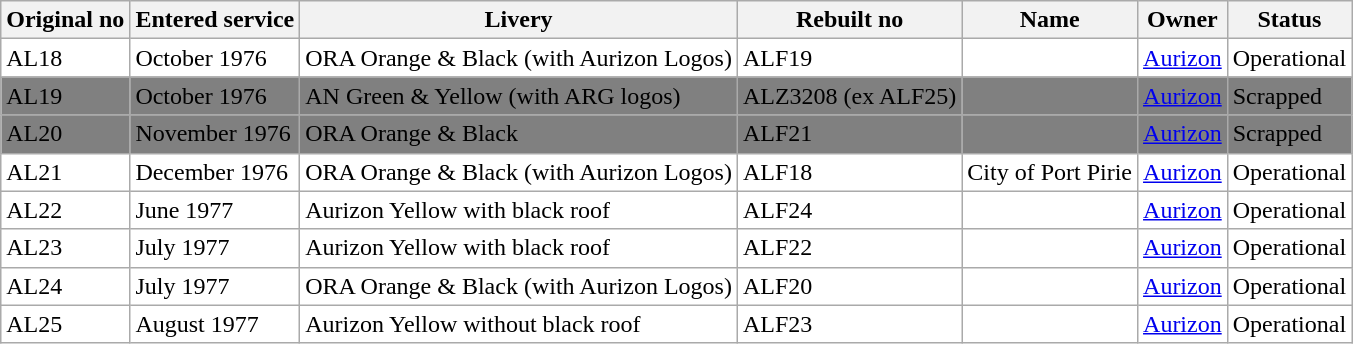<table class="wikitable sortable">
<tr>
<th>Original no</th>
<th>Entered service</th>
<th>Livery</th>
<th>Rebuilt no</th>
<th>Name</th>
<th>Owner</th>
<th>Status</th>
</tr>
<tr>
<td bgcolor="#FFFFFF">AL18</td>
<td bgcolor="#FFFFFF">October 1976</td>
<td bgcolor="#FFFFFF">ORA Orange & Black (with Aurizon Logos)</td>
<td bgcolor="#FFFFFF">ALF19</td>
<td bgcolor="#FFFFFF"></td>
<td bgcolor="#FFFFFF"><a href='#'>Aurizon</a></td>
<td bgcolor="#FFFFFF">Operational</td>
</tr>
<tr>
<td bgcolor="#808080">AL19</td>
<td bgcolor="#808080">October 1976</td>
<td bgcolor="#808080">AN Green & Yellow (with ARG logos)</td>
<td bgcolor="#808080">ALZ3208 (ex ALF25)</td>
<td bgcolor="#808080"></td>
<td bgcolor="#808080"><a href='#'>Aurizon</a></td>
<td bgcolor="#808080">Scrapped</td>
</tr>
<tr>
<td bgcolor="#808080">AL20</td>
<td bgcolor="#808080">November 1976</td>
<td bgcolor="#808080">ORA Orange & Black</td>
<td bgcolor="#808080">ALF21</td>
<td bgcolor="#808080"></td>
<td bgcolor="#808080"><a href='#'>Aurizon</a></td>
<td bgcolor="#808080">Scrapped</td>
</tr>
<tr>
<td bgcolor="#FFFFFF">AL21</td>
<td bgcolor="#FFFFFF">December 1976</td>
<td bgcolor="#FFFFFF">ORA Orange & Black (with Aurizon Logos)</td>
<td bgcolor="#FFFFFF">ALF18</td>
<td bgcolor="#FFFFFF">City of Port Pirie</td>
<td bgcolor="#FFFFFF"><a href='#'>Aurizon</a></td>
<td bgcolor="#FFFFFF">Operational</td>
</tr>
<tr>
<td bgcolor="#FFFFFF">AL22</td>
<td bgcolor="#FFFFFF">June 1977</td>
<td bgcolor="#FFFFFF">Aurizon Yellow with black roof</td>
<td bgcolor="#FFFFFF">ALF24</td>
<td bgcolor="#FFFFFF"></td>
<td bgcolor="#FFFFFF"><a href='#'>Aurizon</a></td>
<td bgcolor="#FFFFFF">Operational</td>
</tr>
<tr>
<td bgcolor="#FFFFFF">AL23</td>
<td bgcolor="#FFFFFF">July 1977</td>
<td bgcolor="#FFFFFF">Aurizon Yellow with black roof</td>
<td bgcolor="#FFFFFF">ALF22</td>
<td bgcolor="#FFFFFF"></td>
<td bgcolor="#FFFFFF"><a href='#'>Aurizon</a></td>
<td bgcolor="#FFFFFF">Operational</td>
</tr>
<tr>
<td bgcolor="#FFFFFF">AL24</td>
<td bgcolor="#FFFFFF">July 1977</td>
<td bgcolor="#FFFFFF">ORA Orange & Black (with Aurizon Logos)</td>
<td bgcolor="#FFFFFF">ALF20</td>
<td bgcolor="#FFFFFF"></td>
<td bgcolor="#FFFFFF"><a href='#'>Aurizon</a></td>
<td bgcolor="#FFFFFF">Operational</td>
</tr>
<tr>
<td bgcolor="#FFFFFF">AL25</td>
<td bgcolor="#FFFFFF">August 1977</td>
<td bgcolor="#FFFFFF">Aurizon Yellow without black roof</td>
<td bgcolor="#FFFFFF">ALF23</td>
<td bgcolor="#FFFFFF"></td>
<td bgcolor="#FFFFFF"><a href='#'>Aurizon</a></td>
<td bgcolor="#FFFFFF">Operational</td>
</tr>
</table>
